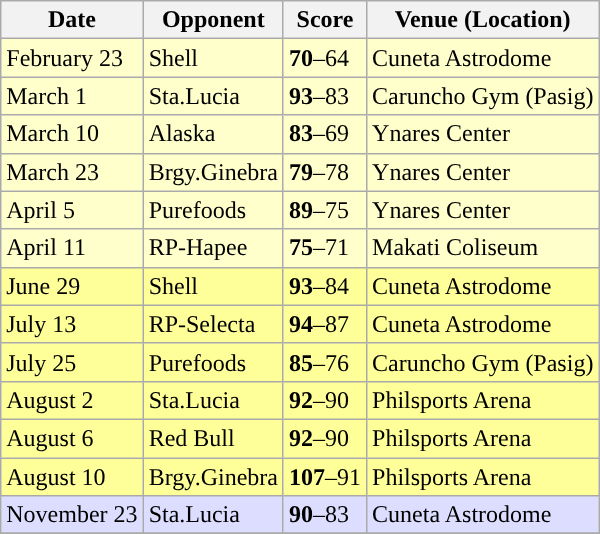<table class="wikitable sortable sortable">
<tr>
<th>Date</th>
<th>Opponent</th>
<th>Score</th>
<th>Venue (Location)</th>
</tr>
<tr bgcolor="#FFFFCC">
<td>February 23</td>
<td>Shell</td>
<td><strong>70</strong>–64</td>
<td>Cuneta Astrodome</td>
</tr>
<tr bgcolor="#FFFFCC">
<td>March 1</td>
<td>Sta.Lucia</td>
<td><strong>93</strong>–83</td>
<td>Caruncho Gym (Pasig) </td>
</tr>
<tr bgcolor="#FFFFCC">
<td>March 10</td>
<td>Alaska</td>
<td><strong>83</strong>–69</td>
<td>Ynares Center</td>
</tr>
<tr bgcolor="#FFFFCC">
<td>March 23</td>
<td>Brgy.Ginebra</td>
<td><strong>79</strong>–78</td>
<td>Ynares Center</td>
</tr>
<tr bgcolor="#FFFFCC">
<td>April 5</td>
<td>Purefoods</td>
<td><strong>89</strong>–75</td>
<td>Ynares Center</td>
</tr>
<tr bgcolor="#FFFFCC">
<td>April 11</td>
<td>RP-Hapee</td>
<td><strong>75</strong>–71</td>
<td>Makati Coliseum</td>
</tr>
<tr bgcolor="#FFFF99">
<td>June 29</td>
<td>Shell</td>
<td><strong>93</strong>–84</td>
<td>Cuneta Astrodome</td>
</tr>
<tr bgcolor="#FFFF99">
<td>July 13</td>
<td>RP-Selecta</td>
<td><strong>94</strong>–87</td>
<td>Cuneta Astrodome </td>
</tr>
<tr bgcolor="#FFFF99">
<td>July 25</td>
<td>Purefoods</td>
<td><strong>85</strong>–76</td>
<td>Caruncho Gym (Pasig)</td>
</tr>
<tr bgcolor="#FFFF99">
<td>August 2</td>
<td>Sta.Lucia</td>
<td><strong>92</strong>–90</td>
<td>Philsports Arena</td>
</tr>
<tr bgcolor="#FFFF99">
<td>August 6</td>
<td>Red Bull</td>
<td><strong>92</strong>–90</td>
<td>Philsports Arena </td>
</tr>
<tr bgcolor="#FFFF99">
<td>August 10</td>
<td>Brgy.Ginebra</td>
<td><strong>107</strong>–91</td>
<td>Philsports Arena</td>
</tr>
<tr bgcolor="#DDDDFF">
<td>November 23</td>
<td>Sta.Lucia</td>
<td><strong>90</strong>–83</td>
<td>Cuneta Astrodome</td>
</tr>
<tr>
</tr>
</table>
